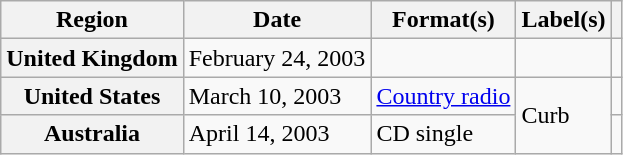<table class="wikitable plainrowheaders">
<tr>
<th scope="col">Region</th>
<th scope="col">Date</th>
<th scope="col">Format(s)</th>
<th scope="col">Label(s)</th>
<th scope="col"></th>
</tr>
<tr>
<th scope="row">United Kingdom</th>
<td>February 24, 2003</td>
<td></td>
<td></td>
<td></td>
</tr>
<tr>
<th scope="row">United States</th>
<td>March 10, 2003</td>
<td><a href='#'>Country radio</a></td>
<td rowspan="2">Curb</td>
<td></td>
</tr>
<tr>
<th scope="row">Australia</th>
<td>April 14, 2003</td>
<td>CD single</td>
<td></td>
</tr>
</table>
